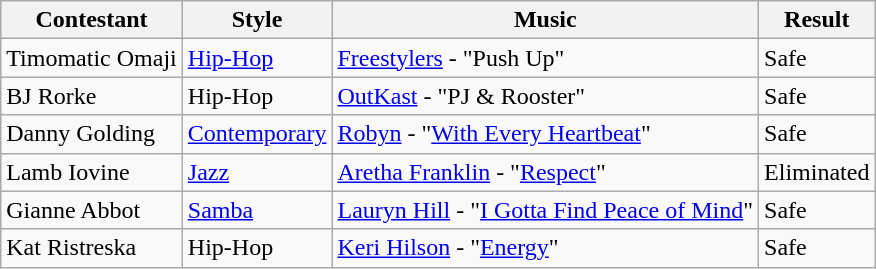<table class="wikitable">
<tr>
<th>Contestant</th>
<th>Style</th>
<th>Music</th>
<th>Result</th>
</tr>
<tr>
<td>Timomatic Omaji</td>
<td><a href='#'>Hip-Hop</a></td>
<td><a href='#'>Freestylers</a> - "Push Up"</td>
<td>Safe</td>
</tr>
<tr>
<td>BJ Rorke</td>
<td>Hip-Hop</td>
<td><a href='#'>OutKast</a> - "PJ & Rooster"</td>
<td>Safe</td>
</tr>
<tr>
<td>Danny Golding</td>
<td><a href='#'>Contemporary</a></td>
<td><a href='#'>Robyn</a> - "<a href='#'>With Every Heartbeat</a>"</td>
<td>Safe</td>
</tr>
<tr>
<td>Lamb Iovine</td>
<td><a href='#'>Jazz</a></td>
<td><a href='#'>Aretha Franklin</a> - "<a href='#'>Respect</a>"</td>
<td>Eliminated</td>
</tr>
<tr>
<td>Gianne Abbot</td>
<td><a href='#'>Samba</a></td>
<td><a href='#'>Lauryn Hill</a> - "<a href='#'>I Gotta Find Peace of Mind</a>"</td>
<td>Safe</td>
</tr>
<tr>
<td>Kat Ristreska</td>
<td>Hip-Hop</td>
<td><a href='#'>Keri Hilson</a> - "<a href='#'>Energy</a>"</td>
<td>Safe</td>
</tr>
</table>
